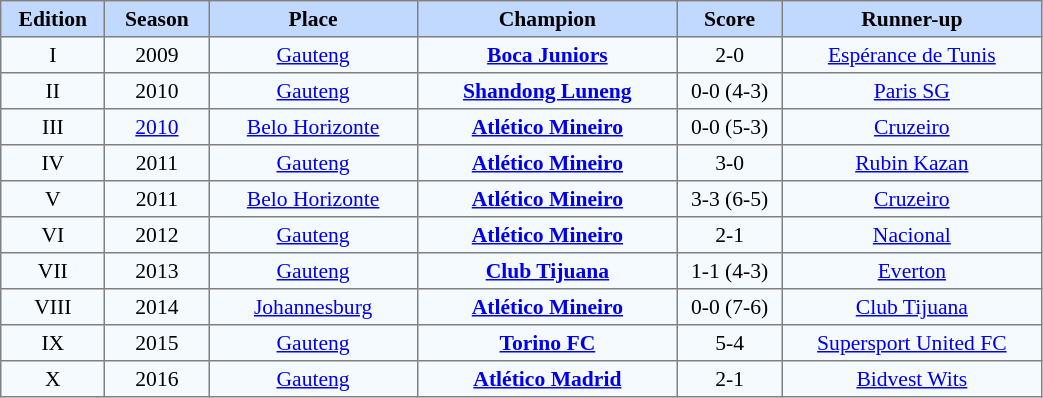<table border=1 style="border-collapse:collapse; font-size:90%;" cellpadding=3 cellspacing=0 width=55%>
<tr bgcolor=#C1D8FF>
<th width=10%>Edition</th>
<th width=10%>Season</th>
<th width=20%>Place</th>
<th width=25%>Champion</th>
<th width=10%>Score</th>
<th width=25%>Runner-up</th>
</tr>
<tr align=center bgcolor=#F5FAFF>
<td>I</td>
<td>2009</td>
<td> <a href='#'>Gauteng</a></td>
<td> <strong><a href='#'>Boca Juniors</a></strong></td>
<td>2-0</td>
<td> <a href='#'>Espérance de Tunis</a></td>
</tr>
<tr align=center bgcolor=#F5FAFF>
<td>II</td>
<td>2010</td>
<td> <a href='#'>Gauteng</a></td>
<td> <strong><a href='#'>Shandong Luneng</a></strong></td>
<td>0-0 (4-3)</td>
<td> <a href='#'>Paris SG</a></td>
</tr>
<tr align=center bgcolor=#F5FAFF>
<td>III</td>
<td><a href='#'>2010</a></td>
<td> <a href='#'>Belo Horizonte</a></td>
<td> <strong><a href='#'>Atlético Mineiro</a></strong></td>
<td>0-0 (5-3)</td>
<td> <a href='#'>Cruzeiro</a></td>
</tr>
<tr align=center bgcolor=#F5FAFF>
<td>IV</td>
<td>2011</td>
<td> <a href='#'>Gauteng</a></td>
<td> <strong><a href='#'>Atlético Mineiro</a></strong></td>
<td>3-0</td>
<td> <a href='#'>Rubin Kazan</a></td>
</tr>
<tr align=center bgcolor=#F5FAFF>
<td>V</td>
<td>2011</td>
<td> <a href='#'>Belo Horizonte</a></td>
<td> <strong><a href='#'>Atlético Mineiro</a></strong></td>
<td>3-3 (6-5)</td>
<td> <a href='#'>Cruzeiro</a></td>
</tr>
<tr align=center bgcolor=#F5FAFF>
<td>VI</td>
<td>2012</td>
<td> <a href='#'>Gauteng</a></td>
<td> <strong><a href='#'>Atlético Mineiro</a></strong></td>
<td>2-1</td>
<td> <a href='#'>Nacional</a></td>
</tr>
<tr align=center bgcolor=#F5FAFF>
<td>VII</td>
<td>2013</td>
<td> <a href='#'>Gauteng</a></td>
<td> <strong><a href='#'>Club Tijuana</a></strong></td>
<td>1-1 (4-3)</td>
<td> <a href='#'>Everton</a></td>
</tr>
<tr align=center bgcolor=#F5FAFF>
<td>VIII</td>
<td>2014</td>
<td> <a href='#'>Johannesburg</a></td>
<td> <strong><a href='#'>Atlético Mineiro</a></strong></td>
<td>0-0 (7-6)</td>
<td> <a href='#'>Club Tijuana</a></td>
</tr>
<tr align=center bgcolor=#F5FAFF>
<td>IX</td>
<td>2015</td>
<td> <a href='#'>Gauteng</a></td>
<td> <strong><a href='#'>Torino FC</a></strong></td>
<td>5-4</td>
<td> <a href='#'>Supersport United FC</a></td>
</tr>
<tr align=center bgcolor=#F5FAFF>
<td>X</td>
<td>2016</td>
<td> <a href='#'>Gauteng</a></td>
<td> <strong><a href='#'>Atlético Madrid</a></strong></td>
<td>2-1</td>
<td> <a href='#'>Bidvest Wits</a></td>
</tr>
</table>
